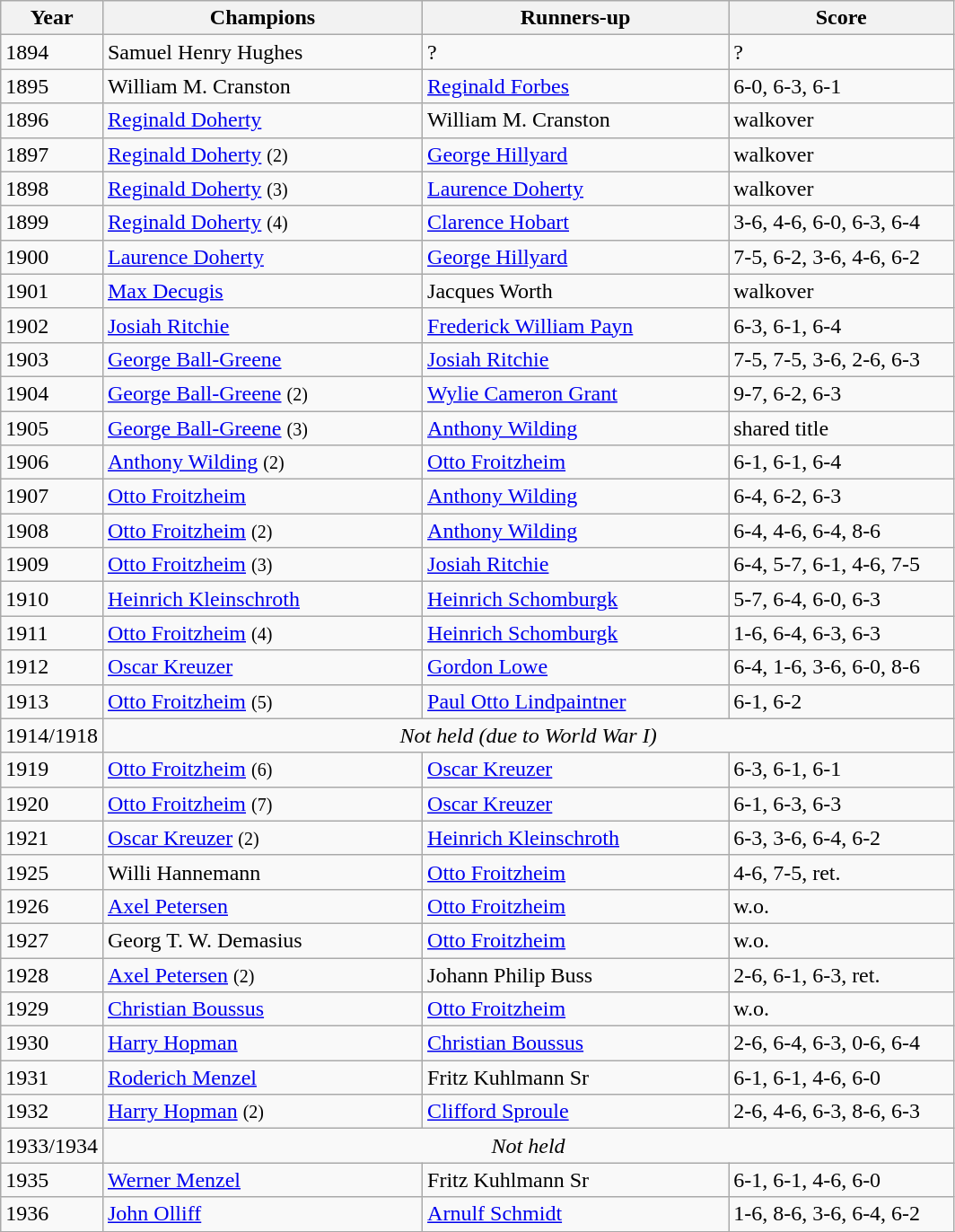<table class="wikitable">
<tr>
<th style="width:60px;">Year</th>
<th style="width:230px;">Champions</th>
<th style="width:220px;">Runners-up</th>
<th style="width:160px;">Score</th>
</tr>
<tr>
<td>1894</td>
<td> Samuel Henry Hughes</td>
<td>?</td>
<td>?</td>
</tr>
<tr>
<td>1895 </td>
<td> William M. Cranston</td>
<td> <a href='#'>Reginald Forbes</a></td>
<td>6-0, 6-3, 6-1</td>
</tr>
<tr>
<td>1896 </td>
<td> <a href='#'>Reginald Doherty</a></td>
<td> William M. Cranston</td>
<td>walkover</td>
</tr>
<tr>
<td>1897 </td>
<td> <a href='#'>Reginald Doherty</a>  <small>(2)</small></td>
<td> <a href='#'>George Hillyard</a></td>
<td>walkover</td>
</tr>
<tr>
<td>1898 </td>
<td> <a href='#'>Reginald Doherty</a>  <small>(3)</small></td>
<td> <a href='#'>Laurence Doherty</a></td>
<td>walkover</td>
</tr>
<tr>
<td>1899</td>
<td> <a href='#'>Reginald Doherty</a>  <small>(4)</small></td>
<td> <a href='#'>Clarence Hobart</a></td>
<td>3-6, 4-6, 6-0, 6-3, 6-4</td>
</tr>
<tr>
<td>1900  </td>
<td> <a href='#'>Laurence Doherty</a></td>
<td> <a href='#'>George Hillyard</a></td>
<td>7-5, 6-2, 3-6, 4-6, 6-2</td>
</tr>
<tr>
<td>1901 </td>
<td> <a href='#'>Max Decugis</a></td>
<td> Jacques Worth</td>
<td>walkover</td>
</tr>
<tr>
<td>1902 </td>
<td> <a href='#'>Josiah Ritchie</a></td>
<td> <a href='#'>Frederick William Payn</a></td>
<td>6-3, 6-1, 6-4</td>
</tr>
<tr>
<td>1903</td>
<td> <a href='#'>George Ball-Greene</a></td>
<td> <a href='#'>Josiah Ritchie</a></td>
<td>7-5, 7-5, 3-6, 2-6, 6-3</td>
</tr>
<tr>
<td>1904</td>
<td> <a href='#'>George Ball-Greene</a> <small>(2)</small></td>
<td> <a href='#'>Wylie Cameron Grant</a></td>
<td>9-7, 6-2, 6-3</td>
</tr>
<tr>
<td>1905</td>
<td> <a href='#'>George Ball-Greene</a> <small>(3)</small></td>
<td> <a href='#'>Anthony Wilding</a></td>
<td>shared title</td>
</tr>
<tr>
<td>1906</td>
<td> <a href='#'>Anthony Wilding</a> <small>(2)</small></td>
<td> <a href='#'>Otto Froitzheim</a></td>
<td>6-1, 6-1, 6-4</td>
</tr>
<tr>
<td>1907 </td>
<td> <a href='#'>Otto Froitzheim</a></td>
<td> <a href='#'>Anthony Wilding</a></td>
<td>6-4, 6-2, 6-3</td>
</tr>
<tr>
<td>1908 </td>
<td> <a href='#'>Otto Froitzheim</a> <small>(2)</small></td>
<td> <a href='#'>Anthony Wilding</a></td>
<td>6-4, 4-6, 6-4, 8-6</td>
</tr>
<tr>
<td>1909</td>
<td> <a href='#'>Otto Froitzheim</a> <small>(3)</small></td>
<td> <a href='#'>Josiah Ritchie</a></td>
<td>6-4, 5-7, 6-1, 4-6, 7-5</td>
</tr>
<tr>
<td>1910</td>
<td> <a href='#'>Heinrich Kleinschroth</a></td>
<td> <a href='#'>Heinrich Schomburgk</a></td>
<td>5-7, 6-4, 6-0, 6-3</td>
</tr>
<tr>
<td>1911</td>
<td> <a href='#'>Otto Froitzheim</a> <small>(4)</small></td>
<td> <a href='#'>Heinrich Schomburgk</a></td>
<td>1-6, 6-4, 6-3, 6-3</td>
</tr>
<tr>
<td>1912</td>
<td> <a href='#'>Oscar Kreuzer</a></td>
<td> <a href='#'>Gordon Lowe</a></td>
<td>6-4, 1-6, 3-6, 6-0, 8-6</td>
</tr>
<tr>
<td>1913</td>
<td> <a href='#'>Otto Froitzheim</a> <small>(5)</small></td>
<td> <a href='#'>Paul Otto Lindpaintner</a></td>
<td>6-1, 6-2</td>
</tr>
<tr>
<td>1914/1918</td>
<td colspan=4 align=center><em>Not held (due to World War I)</em></td>
</tr>
<tr>
<td>1919</td>
<td> <a href='#'>Otto Froitzheim</a> <small>(6)</small></td>
<td> <a href='#'>Oscar Kreuzer</a></td>
<td>6-3, 6-1, 6-1</td>
</tr>
<tr>
<td>1920</td>
<td> <a href='#'>Otto Froitzheim</a> <small>(7)</small></td>
<td> <a href='#'>Oscar Kreuzer</a></td>
<td>6-1, 6-3, 6-3</td>
</tr>
<tr>
<td>1921</td>
<td> <a href='#'>Oscar Kreuzer</a> <small>(2)</small></td>
<td> <a href='#'>Heinrich Kleinschroth</a></td>
<td>6-3, 3-6, 6-4, 6-2</td>
</tr>
<tr>
<td>1925</td>
<td> Willi Hannemann</td>
<td> <a href='#'>Otto Froitzheim</a></td>
<td>4-6, 7-5, ret.</td>
</tr>
<tr>
<td>1926</td>
<td> <a href='#'>Axel Petersen</a></td>
<td> <a href='#'>Otto Froitzheim</a></td>
<td>w.o.</td>
</tr>
<tr>
<td>1927</td>
<td> Georg T. W. Demasius</td>
<td> <a href='#'>Otto Froitzheim</a></td>
<td>w.o.</td>
</tr>
<tr>
<td>1928</td>
<td> <a href='#'>Axel Petersen</a> <small>(2)</small></td>
<td> Johann Philip Buss</td>
<td>2-6, 6-1, 6-3, ret.</td>
</tr>
<tr>
<td>1929</td>
<td> <a href='#'>Christian Boussus</a></td>
<td> <a href='#'>Otto Froitzheim</a></td>
<td>w.o.</td>
</tr>
<tr>
<td>1930</td>
<td> <a href='#'>Harry Hopman</a></td>
<td> <a href='#'>Christian Boussus</a></td>
<td>2-6, 6-4, 6-3, 0-6, 6-4</td>
</tr>
<tr>
<td>1931</td>
<td> <a href='#'>Roderich Menzel</a></td>
<td> Fritz Kuhlmann Sr</td>
<td>6-1, 6-1, 4-6, 6-0</td>
</tr>
<tr>
<td>1932</td>
<td> <a href='#'>Harry Hopman</a> <small>(2)</small></td>
<td>  <a href='#'>Clifford Sproule</a></td>
<td>2-6, 4-6, 6-3, 8-6, 6-3</td>
</tr>
<tr>
<td>1933/1934</td>
<td colspan=4 align=center><em>Not held</em></td>
</tr>
<tr>
<td>1935</td>
<td> <a href='#'>Werner Menzel</a></td>
<td> Fritz Kuhlmann Sr</td>
<td>6-1, 6-1, 4-6, 6-0</td>
</tr>
<tr>
<td>1936</td>
<td> <a href='#'>John Olliff</a></td>
<td> <a href='#'>Arnulf Schmidt</a></td>
<td>1-6, 8-6, 3-6, 6-4, 6-2</td>
</tr>
<tr>
</tr>
</table>
